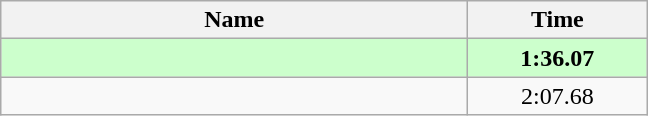<table class="wikitable" style="text-align:center;">
<tr>
<th style="width:19em">Name</th>
<th style="width:7em">Time</th>
</tr>
<tr bgcolor=ccffcc>
<td align=left><strong></strong></td>
<td><strong>1:36.07</strong></td>
</tr>
<tr>
<td align=left></td>
<td>2:07.68</td>
</tr>
</table>
